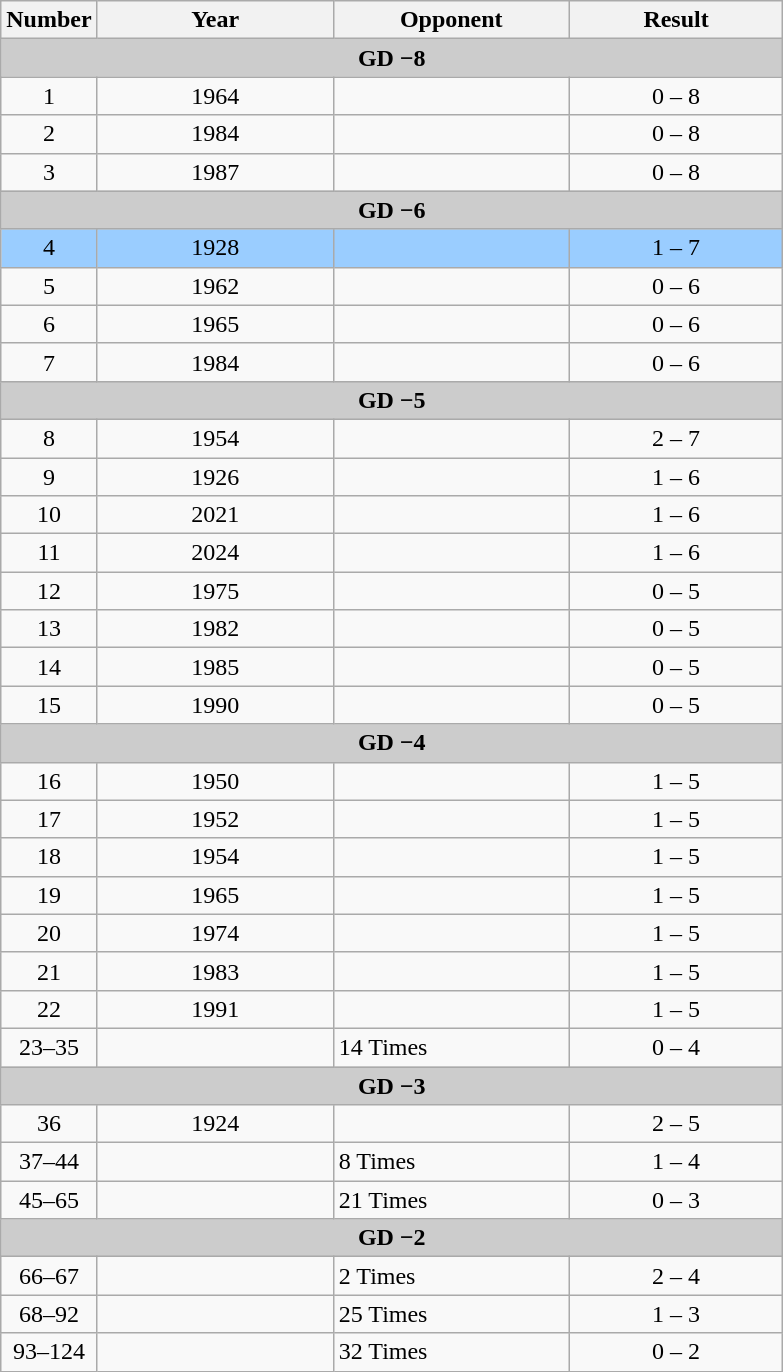<table class="wikitable sortable">
<tr>
<th width=30>Number</th>
<th width=150>Year</th>
<th width=150>Opponent</th>
<th width=135>Result</th>
</tr>
<tr>
<td colspan="4" bgcolor="#cccccc"align=center><strong>GD −8</strong></td>
</tr>
<tr>
<td align=center>1</td>
<td align=center>1964</td>
<td></td>
<td align=center>0 – 8</td>
</tr>
<tr>
<td align=center>2</td>
<td align=center>1984</td>
<td></td>
<td align=center>0 – 8</td>
</tr>
<tr>
<td align=center>3</td>
<td align=center>1987</td>
<td></td>
<td align=center>0 – 8</td>
</tr>
<tr>
<td colspan="4" bgcolor="#cccccc"align=center><strong>GD −6</strong></td>
</tr>
<tr style="background:#9acdff;">
<td align=center>4</td>
<td align=center>1928</td>
<td></td>
<td align=center>1 – 7</td>
</tr>
<tr>
<td align=center>5</td>
<td align=center>1962</td>
<td></td>
<td align=center>0 – 6</td>
</tr>
<tr>
<td align=center>6</td>
<td align=center>1965</td>
<td></td>
<td align=center>0 – 6</td>
</tr>
<tr>
<td align=center>7</td>
<td align=center>1984</td>
<td></td>
<td align=center>0 – 6</td>
</tr>
<tr>
<td colspan="4" bgcolor="#cccccc"align=center><strong>GD −5</strong></td>
</tr>
<tr>
<td align=center>8</td>
<td align=center>1954</td>
<td></td>
<td align=center>2 – 7</td>
</tr>
<tr>
<td align=center>9</td>
<td align=center>1926</td>
<td></td>
<td align=center>1 – 6</td>
</tr>
<tr>
<td align=center>10</td>
<td align=center>2021</td>
<td></td>
<td align=center>1 – 6</td>
</tr>
<tr>
<td align=center>11</td>
<td align=center>2024</td>
<td></td>
<td align=center>1 – 6</td>
</tr>
<tr>
<td align=center>12</td>
<td align=center>1975</td>
<td></td>
<td align=center>0 – 5</td>
</tr>
<tr>
<td align=center>13</td>
<td align=center>1982</td>
<td></td>
<td align=center>0 – 5</td>
</tr>
<tr>
<td align=center>14</td>
<td align=center>1985</td>
<td></td>
<td align=center>0 – 5</td>
</tr>
<tr>
<td align=center>15</td>
<td align=center>1990</td>
<td></td>
<td align=center>0 – 5</td>
</tr>
<tr>
<td colspan="4" bgcolor="#cccccc"align=center><strong>GD −4</strong></td>
</tr>
<tr>
<td align=center>16</td>
<td align=center>1950</td>
<td></td>
<td align=center>1 – 5</td>
</tr>
<tr>
<td align=center>17</td>
<td align=center>1952</td>
<td></td>
<td align=center>1 – 5</td>
</tr>
<tr>
<td align=center>18</td>
<td align=center>1954</td>
<td></td>
<td align=center>1 – 5</td>
</tr>
<tr>
<td align=center>19</td>
<td align=center>1965</td>
<td></td>
<td align=center>1 – 5</td>
</tr>
<tr>
<td align=center>20</td>
<td align=center>1974</td>
<td></td>
<td align=center>1 – 5</td>
</tr>
<tr>
<td align=center>21</td>
<td align=center>1983</td>
<td></td>
<td align=center>1 – 5</td>
</tr>
<tr>
<td align=center>22</td>
<td align=center>1991</td>
<td></td>
<td align=center>1 – 5</td>
</tr>
<tr>
<td align=center>23–35</td>
<td align=center></td>
<td>14 Times</td>
<td align=center>0 – 4</td>
</tr>
<tr>
<td colspan="4" bgcolor="#cccccc"align=center><strong>GD −3</strong></td>
</tr>
<tr>
<td align=center>36</td>
<td align=center>1924</td>
<td></td>
<td align=center>2 – 5</td>
</tr>
<tr>
<td align=center>37–44</td>
<td align=center></td>
<td>8 Times</td>
<td align=center>1 – 4</td>
</tr>
<tr>
<td align=center>45–65</td>
<td align=center></td>
<td>21 Times</td>
<td align=center>0 – 3</td>
</tr>
<tr>
<td colspan="4" bgcolor="#cccccc"align=center><strong>GD −2</strong></td>
</tr>
<tr>
<td align=center>66–67</td>
<td align=center></td>
<td>2 Times</td>
<td align=center>2 – 4</td>
</tr>
<tr>
<td align=center>68–92</td>
<td align=center></td>
<td>25 Times</td>
<td align=center>1 – 3</td>
</tr>
<tr>
<td align=center>93–124</td>
<td align=center></td>
<td>32 Times</td>
<td align=center>0 – 2</td>
</tr>
</table>
